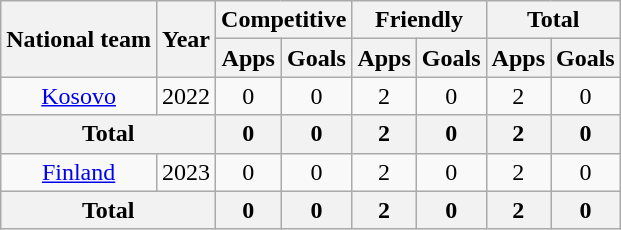<table class="wikitable" style="text-align:center">
<tr>
<th rowspan="2">National team</th>
<th rowspan="2">Year</th>
<th colspan="2">Competitive</th>
<th colspan="2">Friendly</th>
<th colspan="2">Total</th>
</tr>
<tr>
<th>Apps</th>
<th>Goals</th>
<th>Apps</th>
<th>Goals</th>
<th>Apps</th>
<th>Goals</th>
</tr>
<tr>
<td rowspan=1><a href='#'>Kosovo</a></td>
<td>2022</td>
<td>0</td>
<td>0</td>
<td>2</td>
<td>0</td>
<td>2</td>
<td>0</td>
</tr>
<tr>
<th colspan=2>Total</th>
<th>0</th>
<th>0</th>
<th>2</th>
<th>0</th>
<th>2</th>
<th>0</th>
</tr>
<tr>
<td rowspan=1><a href='#'>Finland</a></td>
<td>2023</td>
<td>0</td>
<td>0</td>
<td>2</td>
<td>0</td>
<td>2</td>
<td>0</td>
</tr>
<tr>
<th colspan=2>Total</th>
<th>0</th>
<th>0</th>
<th>2</th>
<th>0</th>
<th>2</th>
<th>0</th>
</tr>
</table>
